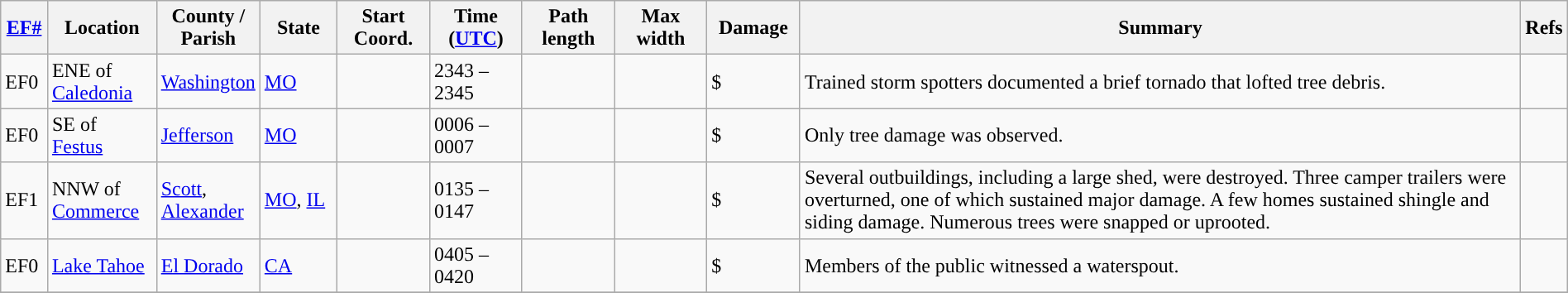<table class="wikitable sortable" style="width:100%;">
<tr>
<th scope="col" width="3%" align="center"><a href='#'>EF#</a></th>
<th scope="col" width="7%" align="center" class="unsortable">Location</th>
<th scope="col" width="6%" align="center" class="unsortable">County / Parish</th>
<th scope="col" width="5%" align="center">State</th>
<th scope="col" width="6%" align="center">Start Coord.</th>
<th scope="col" width="6%" align="center">Time (<a href='#'>UTC</a>)</th>
<th scope="col" width="6%" align="center">Path length</th>
<th scope="col" width="6%" align="center">Max width</th>
<th scope="col" width="6%" align="center">Damage</th>
<th scope="col" width="48%" class="unsortable" align="center">Summary</th>
<th scope="col" width="48%" class="unsortable" align="center">Refs</th>
</tr>
<tr>
<td>EF0</td>
<td>ENE of <a href='#'>Caledonia</a></td>
<td><a href='#'>Washington</a></td>
<td><a href='#'>MO</a></td>
<td></td>
<td>2343 – 2345</td>
<td></td>
<td></td>
<td>$</td>
<td>Trained storm spotters documented a brief tornado that lofted tree debris.</td>
<td></td>
</tr>
<tr>
<td>EF0</td>
<td>SE of <a href='#'>Festus</a></td>
<td><a href='#'>Jefferson</a></td>
<td><a href='#'>MO</a></td>
<td></td>
<td>0006 – 0007</td>
<td></td>
<td></td>
<td>$</td>
<td>Only tree damage was observed.</td>
<td></td>
</tr>
<tr>
<td>EF1</td>
<td>NNW of <a href='#'>Commerce</a></td>
<td><a href='#'>Scott</a>, <a href='#'>Alexander</a></td>
<td><a href='#'>MO</a>, <a href='#'>IL</a></td>
<td></td>
<td>0135 – 0147</td>
<td></td>
<td></td>
<td>$</td>
<td>Several outbuildings, including a large shed, were destroyed. Three camper trailers were overturned, one of which sustained major damage. A few homes sustained shingle and siding damage. Numerous trees were snapped or uprooted.</td>
<td></td>
</tr>
<tr>
<td>EF0</td>
<td><a href='#'>Lake Tahoe</a></td>
<td><a href='#'>El Dorado</a></td>
<td><a href='#'>CA</a></td>
<td></td>
<td>0405 – 0420</td>
<td></td>
<td></td>
<td>$</td>
<td>Members of the public witnessed a waterspout.</td>
<td></td>
</tr>
<tr>
</tr>
</table>
